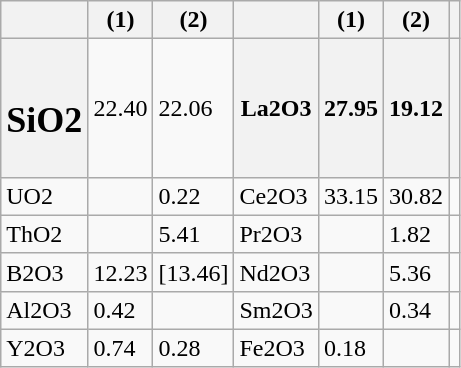<table class="wikitable">
<tr>
<th></th>
<th>(1)</th>
<th>(2)</th>
<th></th>
<th>(1)</th>
<th>(2)</th>
<th></th>
</tr>
<tr>
<th><br><h2>SiO2</h2></th>
<td>22.40</td>
<td>22.06</td>
<th>La2O3</th>
<th>27.95</th>
<th>19.12</th>
<th></th>
</tr>
<tr>
<td>UO2</td>
<td></td>
<td>0.22</td>
<td>Ce2O3</td>
<td>33.15</td>
<td>30.82</td>
<td></td>
</tr>
<tr>
<td>ThO2</td>
<td></td>
<td>5.41</td>
<td>Pr2O3</td>
<td></td>
<td>1.82</td>
<td></td>
</tr>
<tr>
<td>B2O3</td>
<td>12.23</td>
<td>[13.46]</td>
<td>Nd2O3</td>
<td></td>
<td>5.36</td>
<td></td>
</tr>
<tr>
<td>Al2O3</td>
<td>0.42</td>
<td></td>
<td>Sm2O3</td>
<td></td>
<td>0.34</td>
<td></td>
</tr>
<tr>
<td>Y2O3</td>
<td>0.74</td>
<td>0.28</td>
<td>Fe2O3</td>
<td>0.18</td>
<td></td>
<td></td>
</tr>
</table>
